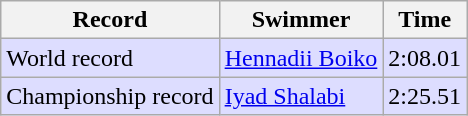<table class='wikitable' style='text-align:left'>
<tr>
<th>Record</th>
<th>Swimmer</th>
<th>Time</th>
</tr>
<tr bgcolor=ddddff>
<td>World record</td>
<td><a href='#'>Hennadii Boiko</a>   </td>
<td>2:08.01</td>
</tr>
<tr bgcolor=ddddff>
<td>Championship record</td>
<td><a href='#'>Iyad Shalabi</a>   </td>
<td>2:25.51</td>
</tr>
</table>
